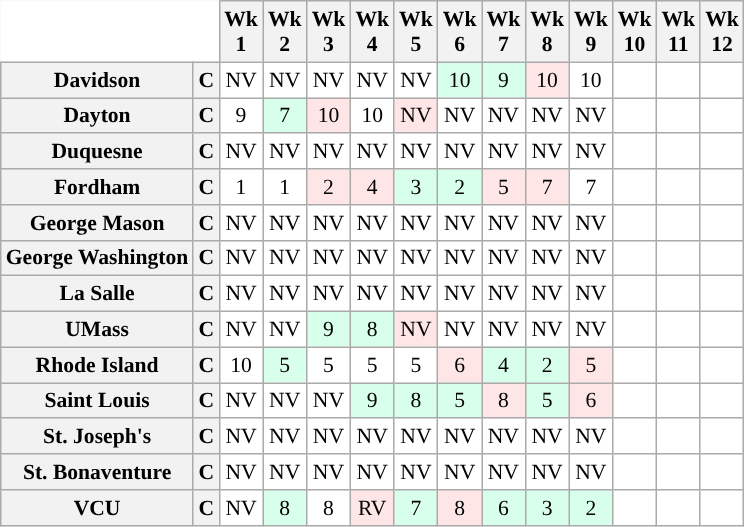<table class="wikitable" style="white-space:nowrap;font-size:90%;">
<tr>
<th colspan=2 style="background:white; border-top-style:hidden; border-left-style:hidden;"> </th>
<th>Wk<br>1</th>
<th>Wk<br>2</th>
<th>Wk<br>3</th>
<th>Wk<br>4</th>
<th>Wk<br>5</th>
<th>Wk<br>6</th>
<th>Wk<br>7</th>
<th>Wk<br>8</th>
<th>Wk<br>9</th>
<th>Wk<br>10</th>
<th>Wk<br>11</th>
<th>Wk<br>12</th>
</tr>
<tr style="text-align:center;">
<th>Davidson</th>
<th>C</th>
<td style="background:#FFF;"> NV</td>
<td style="background:#FFF;"> NV</td>
<td style="background:#FFF;"> NV</td>
<td style="background:#FFF;"> NV</td>
<td style="background:#FFF;"> NV</td>
<td style="background:#D8FFEB;"> 10</td>
<td style="background:#D8FFEB;"> 9</td>
<td style="background:#ffe6e6;"> 10</td>
<td style="background:#FFF;"> 10</td>
<td style="background:#FFF;"></td>
<td style="background:#FFF;"></td>
<td style="background:#FFF;"></td>
</tr>
<tr style="text-align:center;">
<th>Dayton</th>
<th>C</th>
<td style="background:#FFF;"> 9</td>
<td style="background:#D8FFEB;"> 7</td>
<td style="background:#ffe6e6;"> 10</td>
<td style="background:#FFF;"> 10</td>
<td style="background:#ffe6e6;"> NV</td>
<td style="background:#FFF;"> NV</td>
<td style="background:#FFF;"> NV</td>
<td style="background:#FFF;"> NV</td>
<td style="background:#FFF;"> NV</td>
<td style="background:#FFF;"></td>
<td style="background:#FFF;"></td>
<td style="background:#FFF;"></td>
</tr>
<tr style="text-align:center;">
<th>Duquesne</th>
<th>C</th>
<td style="background:#FFF;"> NV</td>
<td style="background:#FFF;"> NV</td>
<td style="background:#FFF;"> NV</td>
<td style="background:#FFF;"> NV</td>
<td style="background:#FFF;"> NV</td>
<td style="background:#FFF;"> NV</td>
<td style="background:#FFF;"> NV</td>
<td style="background:#FFF;"> NV</td>
<td style="background:#FFF;"> NV</td>
<td style="background:#FFF;"></td>
<td style="background:#FFF;"></td>
<td style="background:#FFF;"></td>
</tr>
<tr style="text-align:center;">
<th>Fordham</th>
<th>C</th>
<td style="background:#FFF;"> 1</td>
<td style="background:#FFF;"> 1</td>
<td style="background:#ffe6e6;"> 2</td>
<td style="background:#ffe6e6;"> 4</td>
<td style="background:#D8FFEB;"> 3</td>
<td style="background:#D8FFEB;"> 2</td>
<td style="background:#ffe6e6;"> 5</td>
<td style="background:#ffe6e6;"> 7</td>
<td style="background:#FFF;"> 7</td>
<td style="background:#FFF;"></td>
<td style="background:#FFF;"></td>
<td style="background:#FFF;"></td>
</tr>
<tr style="text-align:center;">
<th>George Mason</th>
<th>C</th>
<td style="background:#FFF;"> NV</td>
<td style="background:#FFF;"> NV</td>
<td style="background:#FFF;"> NV</td>
<td style="background:#FFF;"> NV</td>
<td style="background:#FFF;"> NV</td>
<td style="background:#FFF;"> NV</td>
<td style="background:#FFF;"> NV</td>
<td style="background:#FFF;"> NV</td>
<td style="background:#FFF;"> NV</td>
<td style="background:#FFF;"></td>
<td style="background:#FFF;"></td>
<td style="background:#FFF;"></td>
</tr>
<tr style="text-align:center;">
<th>George Washington</th>
<th>C</th>
<td style="background:#FFF;"> NV</td>
<td style="background:#FFF;"> NV</td>
<td style="background:#FFF;"> NV</td>
<td style="background:#FFF;"> NV</td>
<td style="background:#FFF;"> NV</td>
<td style="background:#FFF;"> NV</td>
<td style="background:#FFF;"> NV</td>
<td style="background:#FFF;"> NV</td>
<td style="background:#FFF;"> NV</td>
<td style="background:#FFF;"></td>
<td style="background:#FFF;"></td>
<td style="background:#FFF;"></td>
</tr>
<tr style="text-align:center;">
<th>La Salle</th>
<th>C</th>
<td style="background:#FFF;"> NV</td>
<td style="background:#FFF;"> NV</td>
<td style="background:#FFF;"> NV</td>
<td style="background:#FFF;"> NV</td>
<td style="background:#FFF;"> NV</td>
<td style="background:#FFF;"> NV</td>
<td style="background:#FFF;"> NV</td>
<td style="background:#FFF;"> NV</td>
<td style="background:#FFF;"> NV</td>
<td style="background:#FFF;"></td>
<td style="background:#FFF;"></td>
<td style="background:#FFF;"></td>
</tr>
<tr style="text-align:center;">
<th>UMass</th>
<th>C</th>
<td style="background:#FFF;"> NV</td>
<td style="background:#FFF;"> NV</td>
<td style="background:#d8ffeb;"> 9</td>
<td style="background:#D8FFEB;"> 8</td>
<td style="background:#ffe6e6;"> NV</td>
<td style="background:#FFF;"> NV</td>
<td style="background:#FFF;"> NV</td>
<td style="background:#FFF;"> NV</td>
<td style="background:#FFF;"> NV</td>
<td style="background:#FFF;"></td>
<td style="background:#FFF;"></td>
<td style="background:#FFF;"></td>
</tr>
<tr style="text-align:center;">
<th>Rhode Island</th>
<th>C</th>
<td style="background:#FFF;"> 10</td>
<td style="background:#D8FFEB;"> 5</td>
<td style="background:#FFF;"> 5</td>
<td style="background:#FFF;"> 5</td>
<td style="background:#FFF;"> 5</td>
<td style="background:#ffe6e6;"> 6</td>
<td style="background:#D8FFEB;"> 4</td>
<td style="background:#D8FFEB;"> 2</td>
<td style="background:#ffe6e6;"> 5</td>
<td style="background:#FFF;"></td>
<td style="background:#FFF;"></td>
<td style="background:#FFF;"></td>
</tr>
<tr style="text-align:center;">
<th>Saint Louis</th>
<th>C</th>
<td style="background:#FFF;"> NV</td>
<td style="background:#FFF;"> NV</td>
<td style="background:#FFF;"> NV</td>
<td style="background:#D8FFEB;"> 9</td>
<td style="background:#D8FFEB;"> 8</td>
<td style="background:#D8FFEB;"> 5</td>
<td style="background:#ffe6e6;"> 8</td>
<td style="background:#D8FFEB;"> 5</td>
<td style="background:#ffe6e6;"> 6</td>
<td style="background:#FFF;"></td>
<td style="background:#FFF;"></td>
<td style="background:#FFF;"></td>
</tr>
<tr style="text-align:center;">
<th>St. Joseph's</th>
<th>C</th>
<td style="background:#FFF;"> NV</td>
<td style="background:#FFF;"> NV</td>
<td style="background:#FFF;"> NV</td>
<td style="background:#FFF;"> NV</td>
<td style="background:#FFF;"> NV</td>
<td style="background:#FFF;"> NV</td>
<td style="background:#FFF;"> NV</td>
<td style="background:#FFF;"> NV</td>
<td style="background:#FFF;"> NV</td>
<td style="background:#FFF;"></td>
<td style="background:#FFF;"></td>
<td style="background:#FFF;"></td>
</tr>
<tr style="text-align:center;">
<th>St. Bonaventure</th>
<th>C</th>
<td style="background:#FFF;"> NV</td>
<td style="background:#FFF;"> NV</td>
<td style="background:#FFF;"> NV</td>
<td style="background:#FFF;"> NV</td>
<td style="background:#FFF;"> NV</td>
<td style="background:#FFF;"> NV</td>
<td style="background:#FFF;"> NV</td>
<td style="background:#FFF;"> NV</td>
<td style="background:#FFF;"> NV</td>
<td style="background:#FFF;"></td>
<td style="background:#FFF;"></td>
<td style="background:#FFF;"></td>
</tr>
<tr style="text-align:center;">
<th>VCU</th>
<th>C</th>
<td style="background:#FFF;"> NV</td>
<td style="background:#D8FFEB;"> 8</td>
<td style="background:#FFF;"> 8</td>
<td style="background:#ffe6e6;"> RV</td>
<td style="background:#D8FFEB;"> 7</td>
<td style="background:#ffe6e6;"> 8</td>
<td style="background:#D8FFEB;"> 6</td>
<td style="background:#D8FFEB;"> 3</td>
<td style="background:#D8FFEB;"> 2</td>
<td style="background:#FFF;"></td>
<td style="background:#FFF;"></td>
<td style="background:#FFF;"></td>
</tr>
</table>
